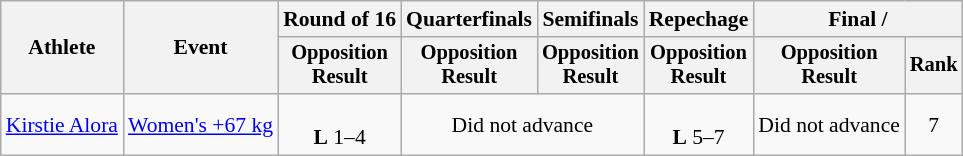<table class="wikitable" style="font-size:90%;">
<tr>
<th rowspan=2>Athlete</th>
<th rowspan=2>Event</th>
<th>Round of 16</th>
<th>Quarterfinals</th>
<th>Semifinals</th>
<th>Repechage</th>
<th colspan=2>Final / </th>
</tr>
<tr style="font-size:95%">
<th>Opposition<br>Result</th>
<th>Opposition<br>Result</th>
<th>Opposition<br>Result</th>
<th>Opposition<br>Result</th>
<th>Opposition<br>Result</th>
<th>Rank</th>
</tr>
<tr align=center>
<td align=left><a href='#'>Kirstie Alora</a></td>
<td align=left><a href='#'>Women's +67 kg</a></td>
<td><br><strong>L</strong> 1–4</td>
<td colspan=2>Did not advance</td>
<td><br><strong>L</strong> 5–7</td>
<td>Did not advance</td>
<td>7</td>
</tr>
</table>
